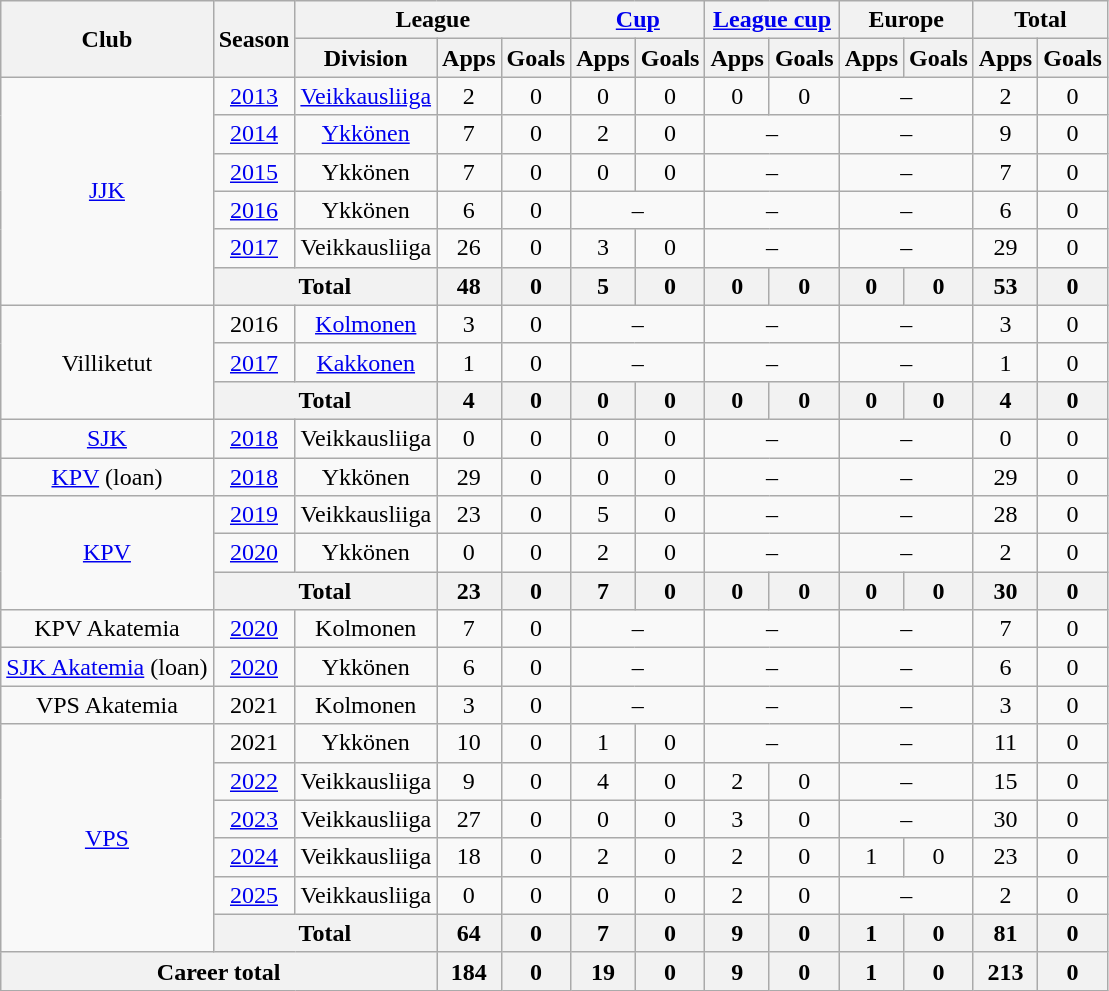<table class="wikitable" style="text-align:center">
<tr>
<th rowspan="2">Club</th>
<th rowspan="2">Season</th>
<th colspan="3">League</th>
<th colspan="2"><a href='#'>Cup</a></th>
<th colspan="2"><a href='#'>League cup</a></th>
<th colspan="2">Europe</th>
<th colspan="2">Total</th>
</tr>
<tr>
<th>Division</th>
<th>Apps</th>
<th>Goals</th>
<th>Apps</th>
<th>Goals</th>
<th>Apps</th>
<th>Goals</th>
<th>Apps</th>
<th>Goals</th>
<th>Apps</th>
<th>Goals</th>
</tr>
<tr>
<td rowspan="6"><a href='#'>JJK</a></td>
<td><a href='#'>2013</a></td>
<td><a href='#'>Veikkausliiga</a></td>
<td>2</td>
<td>0</td>
<td>0</td>
<td>0</td>
<td>0</td>
<td>0</td>
<td colspan=2>–</td>
<td>2</td>
<td>0</td>
</tr>
<tr>
<td><a href='#'>2014</a></td>
<td><a href='#'>Ykkönen</a></td>
<td>7</td>
<td>0</td>
<td>2</td>
<td>0</td>
<td colspan=2>–</td>
<td colspan=2>–</td>
<td>9</td>
<td>0</td>
</tr>
<tr>
<td><a href='#'>2015</a></td>
<td>Ykkönen</td>
<td>7</td>
<td>0</td>
<td>0</td>
<td>0</td>
<td colspan=2>–</td>
<td colspan=2>–</td>
<td>7</td>
<td>0</td>
</tr>
<tr>
<td><a href='#'>2016</a></td>
<td>Ykkönen</td>
<td>6</td>
<td>0</td>
<td colspan=2>–</td>
<td colspan=2>–</td>
<td colspan=2>–</td>
<td>6</td>
<td>0</td>
</tr>
<tr>
<td><a href='#'>2017</a></td>
<td>Veikkausliiga</td>
<td>26</td>
<td>0</td>
<td>3</td>
<td>0</td>
<td colspan=2>–</td>
<td colspan=2>–</td>
<td>29</td>
<td>0</td>
</tr>
<tr>
<th colspan=2>Total</th>
<th>48</th>
<th>0</th>
<th>5</th>
<th>0</th>
<th>0</th>
<th>0</th>
<th>0</th>
<th>0</th>
<th>53</th>
<th>0</th>
</tr>
<tr>
<td rowspan=3>Villiketut</td>
<td>2016</td>
<td><a href='#'>Kolmonen</a></td>
<td>3</td>
<td>0</td>
<td colspan=2>–</td>
<td colspan=2>–</td>
<td colspan=2>–</td>
<td>3</td>
<td>0</td>
</tr>
<tr>
<td><a href='#'>2017</a></td>
<td><a href='#'>Kakkonen</a></td>
<td>1</td>
<td>0</td>
<td colspan=2>–</td>
<td colspan=2>–</td>
<td colspan=2>–</td>
<td>1</td>
<td>0</td>
</tr>
<tr>
<th colspan=2>Total</th>
<th>4</th>
<th>0</th>
<th>0</th>
<th>0</th>
<th>0</th>
<th>0</th>
<th>0</th>
<th>0</th>
<th>4</th>
<th>0</th>
</tr>
<tr>
<td><a href='#'>SJK</a></td>
<td><a href='#'>2018</a></td>
<td>Veikkausliiga</td>
<td>0</td>
<td>0</td>
<td>0</td>
<td>0</td>
<td colspan=2>–</td>
<td colspan=2>–</td>
<td>0</td>
<td>0</td>
</tr>
<tr>
<td><a href='#'>KPV</a> (loan)</td>
<td><a href='#'>2018</a></td>
<td>Ykkönen</td>
<td>29</td>
<td>0</td>
<td>0</td>
<td>0</td>
<td colspan=2>–</td>
<td colspan=2>–</td>
<td>29</td>
<td>0</td>
</tr>
<tr>
<td rowspan=3><a href='#'>KPV</a></td>
<td><a href='#'>2019</a></td>
<td>Veikkausliiga</td>
<td>23</td>
<td>0</td>
<td>5</td>
<td>0</td>
<td colspan=2>–</td>
<td colspan=2>–</td>
<td>28</td>
<td>0</td>
</tr>
<tr>
<td><a href='#'>2020</a></td>
<td>Ykkönen</td>
<td>0</td>
<td>0</td>
<td>2</td>
<td>0</td>
<td colspan=2>–</td>
<td colspan=2>–</td>
<td>2</td>
<td>0</td>
</tr>
<tr>
<th colspan=2>Total</th>
<th>23</th>
<th>0</th>
<th>7</th>
<th>0</th>
<th>0</th>
<th>0</th>
<th>0</th>
<th>0</th>
<th>30</th>
<th>0</th>
</tr>
<tr>
<td>KPV Akatemia</td>
<td><a href='#'>2020</a></td>
<td>Kolmonen</td>
<td>7</td>
<td>0</td>
<td colspan=2>–</td>
<td colspan=2>–</td>
<td colspan=2>–</td>
<td>7</td>
<td>0</td>
</tr>
<tr>
<td><a href='#'>SJK Akatemia</a> (loan)</td>
<td><a href='#'>2020</a></td>
<td>Ykkönen</td>
<td>6</td>
<td>0</td>
<td colspan=2>–</td>
<td colspan=2>–</td>
<td colspan=2>–</td>
<td>6</td>
<td>0</td>
</tr>
<tr>
<td>VPS Akatemia</td>
<td>2021</td>
<td>Kolmonen</td>
<td>3</td>
<td>0</td>
<td colspan=2>–</td>
<td colspan=2>–</td>
<td colspan=2>–</td>
<td>3</td>
<td>0</td>
</tr>
<tr>
<td rowspan=6><a href='#'>VPS</a></td>
<td>2021</td>
<td>Ykkönen</td>
<td>10</td>
<td>0</td>
<td>1</td>
<td>0</td>
<td colspan=2>–</td>
<td colspan=2>–</td>
<td>11</td>
<td>0</td>
</tr>
<tr>
<td><a href='#'>2022</a></td>
<td>Veikkausliiga</td>
<td>9</td>
<td>0</td>
<td>4</td>
<td>0</td>
<td>2</td>
<td>0</td>
<td colspan=2>–</td>
<td>15</td>
<td>0</td>
</tr>
<tr>
<td><a href='#'>2023</a></td>
<td>Veikkausliiga</td>
<td>27</td>
<td>0</td>
<td>0</td>
<td>0</td>
<td>3</td>
<td>0</td>
<td colspan=2>–</td>
<td>30</td>
<td>0</td>
</tr>
<tr>
<td><a href='#'>2024</a></td>
<td>Veikkausliiga</td>
<td>18</td>
<td>0</td>
<td>2</td>
<td>0</td>
<td>2</td>
<td>0</td>
<td>1</td>
<td>0</td>
<td>23</td>
<td>0</td>
</tr>
<tr>
<td><a href='#'>2025</a></td>
<td>Veikkausliiga</td>
<td>0</td>
<td>0</td>
<td>0</td>
<td>0</td>
<td>2</td>
<td>0</td>
<td colspan=2>–</td>
<td>2</td>
<td>0</td>
</tr>
<tr>
<th colspan=2>Total</th>
<th>64</th>
<th>0</th>
<th>7</th>
<th>0</th>
<th>9</th>
<th>0</th>
<th>1</th>
<th>0</th>
<th>81</th>
<th>0</th>
</tr>
<tr>
<th colspan=3>Career total</th>
<th>184</th>
<th>0</th>
<th>19</th>
<th>0</th>
<th>9</th>
<th>0</th>
<th>1</th>
<th>0</th>
<th>213</th>
<th>0</th>
</tr>
</table>
